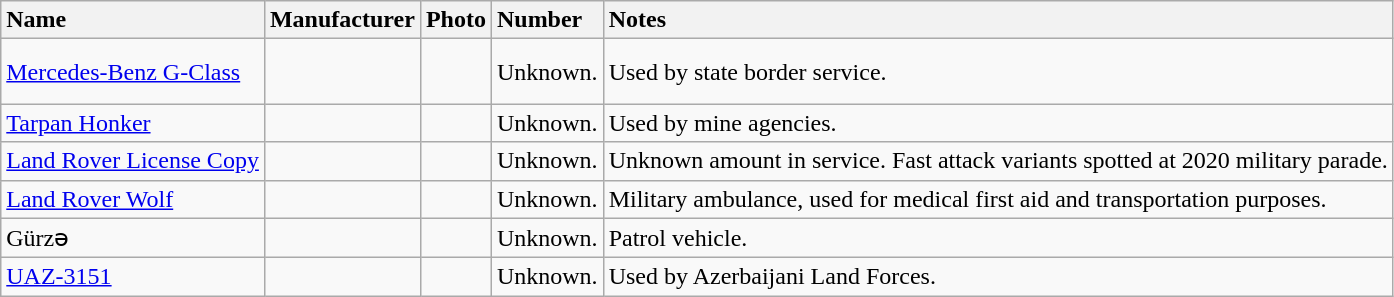<table class="wikitable">
<tr>
<th style="text-align:left;">Name</th>
<th style="text-align:left;">Manufacturer</th>
<th style="text-align:left;">Photo</th>
<th style="text-align:left;">Number</th>
<th style="text-align:left;">Notes</th>
</tr>
<tr>
<td><a href='#'>Mercedes-Benz G-Class</a></td>
<td><br><br></td>
<td></td>
<td>Unknown.</td>
<td>Used by state border service.</td>
</tr>
<tr>
<td><a href='#'>Tarpan Honker</a></td>
<td><br></td>
<td></td>
<td>Unknown.</td>
<td>Used by mine agencies.</td>
</tr>
<tr>
<td><a href='#'>Land Rover License Copy</a></td>
<td></td>
<td></td>
<td>Unknown.</td>
<td>Unknown amount in service. Fast attack variants spotted at 2020 military parade.</td>
</tr>
<tr>
<td><a href='#'>Land Rover Wolf</a></td>
<td></td>
<td></td>
<td>Unknown.</td>
<td>Military ambulance, used for medical first aid and transportation purposes.</td>
</tr>
<tr>
<td>Gürzə</td>
<td></td>
<td></td>
<td>Unknown.</td>
<td>Patrol vehicle.</td>
</tr>
<tr>
<td><a href='#'>UAZ-3151</a></td>
<td></td>
<td></td>
<td>Unknown.</td>
<td>Used by Azerbaijani Land Forces.</td>
</tr>
</table>
